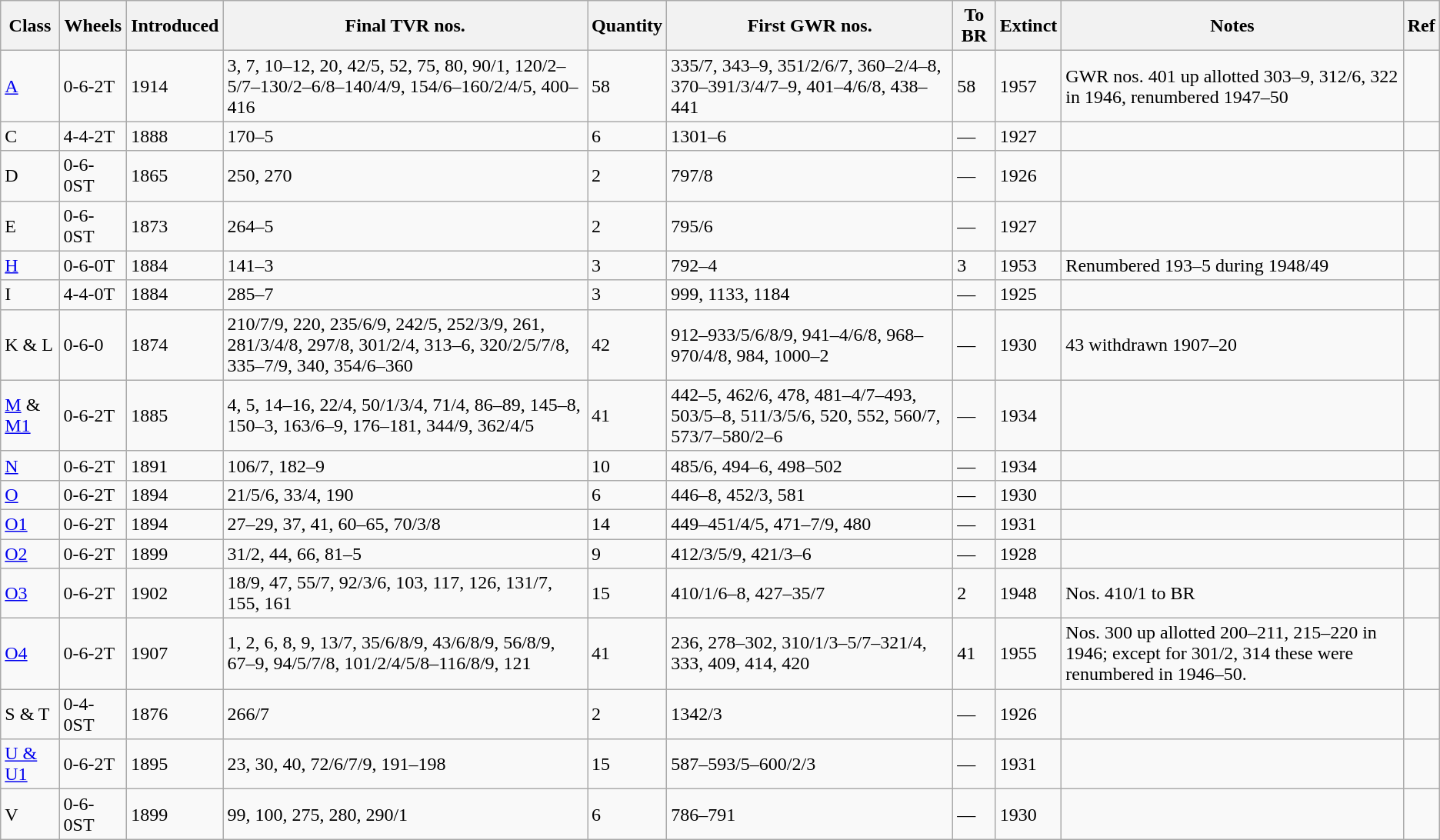<table class="wikitable sortable">
<tr>
<th>Class</th>
<th>Wheels</th>
<th>Introduced</th>
<th>Final TVR nos.</th>
<th>Quantity</th>
<th>First GWR nos.</th>
<th>To BR</th>
<th>Extinct</th>
<th>Notes</th>
<th>Ref</th>
</tr>
<tr>
<td><a href='#'>A</a></td>
<td>0-6-2T</td>
<td>1914</td>
<td>3, 7, 10–12, 20, 42/5, 52, 75, 80, 90/1, 120/2–5/7–130/2–6/8–140/4/9, 154/6–160/2/4/5, 400–416</td>
<td>58</td>
<td>335/7, 343–9, 351/2/6/7, 360–2/4–8, 370–391/3/4/7–9, 401–4/6/8, 438–441</td>
<td>58</td>
<td>1957</td>
<td>GWR nos. 401 up allotted 303–9, 312/6, 322 in 1946, renumbered 1947–50</td>
<td></td>
</tr>
<tr>
<td>C</td>
<td>4-4-2T</td>
<td>1888</td>
<td>170–5</td>
<td>6</td>
<td>1301–6</td>
<td>—</td>
<td>1927</td>
<td></td>
<td></td>
</tr>
<tr>
<td>D</td>
<td>0-6-0ST</td>
<td>1865</td>
<td>250, 270</td>
<td>2</td>
<td>797/8</td>
<td>—</td>
<td>1926</td>
<td></td>
<td></td>
</tr>
<tr>
<td>E</td>
<td>0-6-0ST</td>
<td>1873</td>
<td>264–5</td>
<td>2</td>
<td>795/6</td>
<td>—</td>
<td>1927</td>
<td></td>
<td></td>
</tr>
<tr>
<td><a href='#'>H</a></td>
<td>0-6-0T</td>
<td>1884</td>
<td>141–3</td>
<td>3</td>
<td>792–4</td>
<td>3</td>
<td>1953</td>
<td>Renumbered 193–5 during 1948/49</td>
<td></td>
</tr>
<tr>
<td>I</td>
<td>4-4-0T</td>
<td>1884</td>
<td>285–7</td>
<td>3</td>
<td>999, 1133, 1184</td>
<td>—</td>
<td>1925</td>
<td></td>
<td></td>
</tr>
<tr>
<td>K & L</td>
<td>0-6-0</td>
<td>1874</td>
<td>210/7/9, 220, 235/6/9, 242/5, 252/3/9, 261, 281/3/4/8, 297/8, 301/2/4, 313–6, 320/2/5/7/8, 335–7/9, 340, 354/6–360</td>
<td>42</td>
<td>912–933/5/6/8/9, 941–4/6/8, 968–970/4/8, 984, 1000–2</td>
<td>—</td>
<td>1930</td>
<td>43 withdrawn 1907–20</td>
<td></td>
</tr>
<tr>
<td><a href='#'>M</a> & <a href='#'>M1</a></td>
<td>0-6-2T</td>
<td>1885</td>
<td>4, 5, 14–16, 22/4, 50/1/3/4, 71/4, 86–89, 145–8, 150–3, 163/6–9, 176–181, 344/9, 362/4/5</td>
<td>41</td>
<td>442–5, 462/6, 478, 481–4/7–493, 503/5–8, 511/3/5/6, 520, 552, 560/7, 573/7–580/2–6</td>
<td>—</td>
<td>1934</td>
<td></td>
<td></td>
</tr>
<tr>
<td><a href='#'>N</a></td>
<td>0-6-2T</td>
<td>1891</td>
<td>106/7, 182–9</td>
<td>10</td>
<td>485/6, 494–6, 498–502</td>
<td>—</td>
<td>1934</td>
<td></td>
<td></td>
</tr>
<tr>
<td><a href='#'>O</a></td>
<td>0-6-2T</td>
<td>1894</td>
<td>21/5/6, 33/4, 190</td>
<td>6</td>
<td>446–8, 452/3, 581</td>
<td>—</td>
<td>1930</td>
<td></td>
<td></td>
</tr>
<tr>
<td><a href='#'>O1</a></td>
<td>0-6-2T</td>
<td>1894</td>
<td>27–29, 37, 41, 60–65, 70/3/8</td>
<td>14</td>
<td>449–451/4/5, 471–7/9, 480</td>
<td>—</td>
<td>1931</td>
<td></td>
<td></td>
</tr>
<tr>
<td><a href='#'>O2</a></td>
<td>0-6-2T</td>
<td>1899</td>
<td>31/2, 44, 66, 81–5</td>
<td>9</td>
<td>412/3/5/9, 421/3–6</td>
<td>—</td>
<td>1928</td>
<td></td>
<td></td>
</tr>
<tr>
<td><a href='#'>O3</a></td>
<td>0-6-2T</td>
<td>1902</td>
<td>18/9, 47, 55/7, 92/3/6, 103, 117, 126, 131/7, 155, 161</td>
<td>15</td>
<td>410/1/6–8, 427–35/7</td>
<td>2</td>
<td>1948</td>
<td>Nos. 410/1 to BR</td>
<td></td>
</tr>
<tr>
<td><a href='#'>O4</a></td>
<td>0-6-2T</td>
<td>1907</td>
<td>1, 2, 6, 8, 9, 13/7, 35/6/8/9, 43/6/8/9, 56/8/9, 67–9, 94/5/7/8, 101/2/4/5/8–116/8/9, 121</td>
<td>41</td>
<td>236, 278–302, 310/1/3–5/7–321/4, 333, 409, 414, 420</td>
<td>41</td>
<td>1955</td>
<td>Nos. 300 up allotted 200–211, 215–220 in 1946; except for 301/2, 314 these were renumbered in 1946–50.</td>
<td></td>
</tr>
<tr>
<td>S & T</td>
<td>0-4-0ST</td>
<td>1876</td>
<td>266/7</td>
<td>2</td>
<td>1342/3</td>
<td>—</td>
<td>1926</td>
<td></td>
<td></td>
</tr>
<tr>
<td><a href='#'>U & U1</a></td>
<td>0-6-2T</td>
<td>1895</td>
<td>23, 30, 40, 72/6/7/9, 191–198</td>
<td>15</td>
<td>587–593/5–600/2/3</td>
<td>—</td>
<td>1931</td>
<td></td>
<td></td>
</tr>
<tr>
<td>V</td>
<td>0-6-0ST</td>
<td>1899</td>
<td>99, 100, 275, 280, 290/1</td>
<td>6</td>
<td>786–791</td>
<td>—</td>
<td>1930</td>
<td></td>
<td></td>
</tr>
</table>
